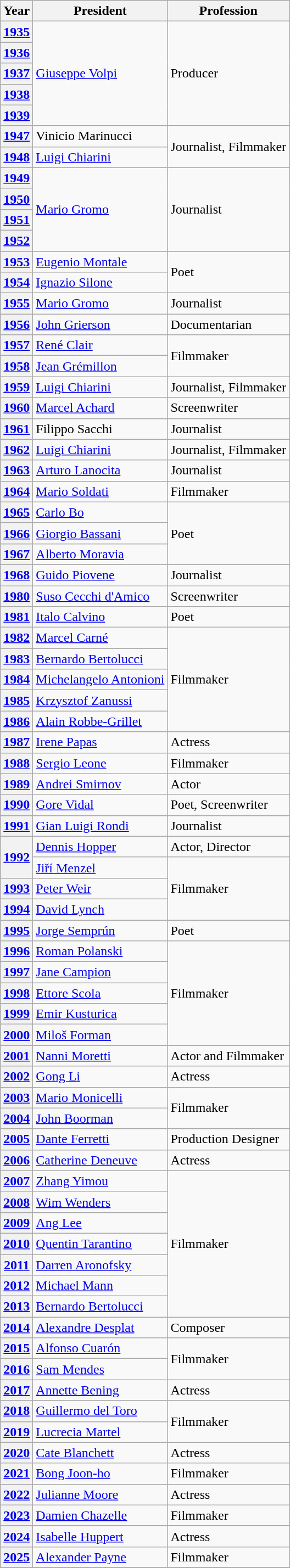<table class="wikitable">
<tr>
<th>Year</th>
<th class="unsortable">President</th>
<th class="unsortable">Profession</th>
</tr>
<tr>
<th><a href='#'>1935</a></th>
<td rowspan="5"> <a href='#'>Giuseppe Volpi</a></td>
<td rowspan="5">Producer</td>
</tr>
<tr>
<th><a href='#'>1936</a></th>
</tr>
<tr>
<th><a href='#'>1937</a></th>
</tr>
<tr>
<th><a href='#'>1938</a></th>
</tr>
<tr>
<th><a href='#'>1939</a></th>
</tr>
<tr>
<th><a href='#'>1947</a></th>
<td> Vinicio Marinucci</td>
<td rowspan="2">Journalist, Filmmaker</td>
</tr>
<tr>
<th><a href='#'>1948</a></th>
<td> <a href='#'>Luigi Chiarini</a></td>
</tr>
<tr>
<th><a href='#'>1949</a></th>
<td rowspan="4"> <a href='#'>Mario Gromo</a></td>
<td rowspan="4">Journalist</td>
</tr>
<tr>
<th><a href='#'>1950</a></th>
</tr>
<tr>
<th><a href='#'>1951</a></th>
</tr>
<tr>
<th><a href='#'>1952</a></th>
</tr>
<tr>
<th><a href='#'>1953</a></th>
<td> <a href='#'>Eugenio Montale</a></td>
<td rowspan="2">Poet</td>
</tr>
<tr>
<th><a href='#'>1954</a></th>
<td> <a href='#'>Ignazio Silone</a></td>
</tr>
<tr>
<th><a href='#'>1955</a></th>
<td> <a href='#'>Mario Gromo</a></td>
<td>Journalist</td>
</tr>
<tr>
<th><a href='#'>1956</a></th>
<td> <a href='#'>John Grierson</a></td>
<td>Documentarian</td>
</tr>
<tr>
<th><a href='#'>1957</a></th>
<td> <a href='#'>René Clair</a></td>
<td rowspan="2">Filmmaker</td>
</tr>
<tr>
<th><a href='#'>1958</a></th>
<td> <a href='#'>Jean Grémillon</a></td>
</tr>
<tr>
<th><a href='#'>1959</a></th>
<td> <a href='#'>Luigi Chiarini</a></td>
<td>Journalist, Filmmaker</td>
</tr>
<tr>
<th><a href='#'>1960</a></th>
<td> <a href='#'>Marcel Achard</a></td>
<td>Screenwriter</td>
</tr>
<tr>
<th><a href='#'>1961</a></th>
<td> Filippo Sacchi</td>
<td>Journalist</td>
</tr>
<tr>
<th><a href='#'>1962</a></th>
<td> <a href='#'>Luigi Chiarini</a></td>
<td>Journalist, Filmmaker</td>
</tr>
<tr>
<th><a href='#'>1963</a></th>
<td> <a href='#'>Arturo Lanocita</a></td>
<td>Journalist</td>
</tr>
<tr>
<th><a href='#'>1964</a></th>
<td> <a href='#'>Mario Soldati</a></td>
<td>Filmmaker</td>
</tr>
<tr>
<th><a href='#'>1965</a></th>
<td> <a href='#'>Carlo Bo</a></td>
<td rowspan="3">Poet</td>
</tr>
<tr>
<th><a href='#'>1966</a></th>
<td> <a href='#'>Giorgio Bassani</a></td>
</tr>
<tr>
<th><a href='#'>1967</a></th>
<td> <a href='#'>Alberto Moravia</a></td>
</tr>
<tr>
<th><a href='#'>1968</a></th>
<td> <a href='#'>Guido Piovene</a></td>
<td>Journalist</td>
</tr>
<tr>
<th><a href='#'>1980</a></th>
<td> <a href='#'>Suso Cecchi d'Amico</a></td>
<td>Screenwriter</td>
</tr>
<tr>
<th><a href='#'>1981</a></th>
<td> <a href='#'>Italo Calvino</a></td>
<td>Poet</td>
</tr>
<tr>
<th><a href='#'>1982</a></th>
<td> <a href='#'>Marcel Carné</a></td>
<td rowspan="5">Filmmaker</td>
</tr>
<tr>
<th><a href='#'>1983</a></th>
<td> <a href='#'>Bernardo Bertolucci</a></td>
</tr>
<tr>
<th><a href='#'>1984</a></th>
<td> <a href='#'>Michelangelo Antonioni</a></td>
</tr>
<tr>
<th><a href='#'>1985</a></th>
<td> <a href='#'>Krzysztof Zanussi</a></td>
</tr>
<tr>
<th><a href='#'>1986</a></th>
<td> <a href='#'>Alain Robbe-Grillet</a></td>
</tr>
<tr>
<th><a href='#'>1987</a></th>
<td> <a href='#'>Irene Papas</a></td>
<td>Actress</td>
</tr>
<tr>
<th><a href='#'>1988</a></th>
<td> <a href='#'>Sergio Leone</a></td>
<td>Filmmaker</td>
</tr>
<tr>
<th><a href='#'>1989</a></th>
<td> <a href='#'>Andrei Smirnov</a></td>
<td>Actor</td>
</tr>
<tr>
<th><a href='#'>1990</a></th>
<td> <a href='#'>Gore Vidal</a></td>
<td>Poet, Screenwriter</td>
</tr>
<tr>
<th><a href='#'>1991</a></th>
<td> <a href='#'>Gian Luigi Rondi</a></td>
<td>Journalist</td>
</tr>
<tr>
<th rowspan="2"><a href='#'>1992</a></th>
<td> <a href='#'>Dennis Hopper</a></td>
<td>Actor, Director</td>
</tr>
<tr>
<td> <a href='#'>Jiří Menzel</a></td>
<td rowspan="3">Filmmaker</td>
</tr>
<tr>
<th><a href='#'>1993</a></th>
<td> <a href='#'>Peter Weir</a></td>
</tr>
<tr>
<th><a href='#'>1994</a></th>
<td> <a href='#'>David Lynch</a></td>
</tr>
<tr>
<th><a href='#'>1995</a></th>
<td> <a href='#'>Jorge Semprún</a></td>
<td>Poet</td>
</tr>
<tr>
<th><a href='#'>1996</a></th>
<td> <a href='#'>Roman Polanski</a></td>
<td rowspan="5">Filmmaker</td>
</tr>
<tr>
<th><a href='#'>1997</a></th>
<td> <a href='#'>Jane Campion</a></td>
</tr>
<tr>
<th><a href='#'>1998</a></th>
<td> <a href='#'>Ettore Scola</a></td>
</tr>
<tr>
<th><a href='#'>1999</a></th>
<td> <a href='#'>Emir Kusturica</a></td>
</tr>
<tr>
<th><a href='#'>2000</a></th>
<td> <a href='#'>Miloš Forman</a></td>
</tr>
<tr>
<th><a href='#'>2001</a></th>
<td> <a href='#'>Nanni Moretti</a></td>
<td>Actor and Filmmaker</td>
</tr>
<tr>
<th><a href='#'>2002</a></th>
<td> <a href='#'>Gong Li</a></td>
<td>Actress</td>
</tr>
<tr>
<th><a href='#'>2003</a></th>
<td> <a href='#'>Mario Monicelli</a></td>
<td rowspan="2">Filmmaker</td>
</tr>
<tr>
<th><a href='#'>2004</a></th>
<td> <a href='#'>John Boorman</a></td>
</tr>
<tr>
<th><a href='#'>2005</a></th>
<td> <a href='#'>Dante Ferretti</a></td>
<td>Production Designer</td>
</tr>
<tr>
<th><a href='#'>2006</a></th>
<td> <a href='#'>Catherine Deneuve</a></td>
<td>Actress</td>
</tr>
<tr>
<th><a href='#'>2007</a></th>
<td> <a href='#'>Zhang Yimou</a></td>
<td rowspan="7">Filmmaker</td>
</tr>
<tr>
<th><a href='#'>2008</a></th>
<td> <a href='#'>Wim Wenders</a></td>
</tr>
<tr>
<th><a href='#'>2009</a></th>
<td> <a href='#'>Ang Lee</a></td>
</tr>
<tr>
<th><a href='#'>2010</a></th>
<td> <a href='#'>Quentin Tarantino</a></td>
</tr>
<tr>
<th><a href='#'>2011</a></th>
<td> <a href='#'>Darren Aronofsky</a></td>
</tr>
<tr>
<th><a href='#'>2012</a></th>
<td> <a href='#'>Michael Mann</a></td>
</tr>
<tr>
<th><a href='#'>2013</a></th>
<td> <a href='#'>Bernardo Bertolucci</a></td>
</tr>
<tr>
<th><a href='#'>2014</a></th>
<td> <a href='#'>Alexandre Desplat</a></td>
<td>Composer</td>
</tr>
<tr>
<th><a href='#'>2015</a></th>
<td> <a href='#'>Alfonso Cuarón</a></td>
<td rowspan="2">Filmmaker</td>
</tr>
<tr>
<th><a href='#'>2016</a></th>
<td> <a href='#'>Sam Mendes</a></td>
</tr>
<tr>
<th><a href='#'>2017</a></th>
<td> <a href='#'>Annette Bening</a></td>
<td>Actress</td>
</tr>
<tr>
<th><a href='#'>2018</a></th>
<td> <a href='#'>Guillermo del Toro</a></td>
<td rowspan="2">Filmmaker</td>
</tr>
<tr>
<th><a href='#'>2019</a></th>
<td> <a href='#'>Lucrecia Martel</a></td>
</tr>
<tr>
<th><a href='#'>2020</a></th>
<td> <a href='#'>Cate Blanchett</a></td>
<td>Actress</td>
</tr>
<tr>
<th><a href='#'>2021</a></th>
<td> <a href='#'>Bong Joon-ho</a></td>
<td>Filmmaker</td>
</tr>
<tr>
<th><a href='#'>2022</a></th>
<td> <a href='#'>Julianne Moore</a></td>
<td>Actress</td>
</tr>
<tr>
<th><a href='#'>2023</a></th>
<td> <a href='#'>Damien Chazelle</a></td>
<td>Filmmaker</td>
</tr>
<tr>
<th><a href='#'>2024</a></th>
<td> <a href='#'>Isabelle Huppert</a></td>
<td>Actress</td>
</tr>
<tr>
<th><a href='#'>2025</a></th>
<td> <a href='#'>Alexander Payne</a></td>
<td>Filmmaker</td>
</tr>
<tr>
</tr>
</table>
